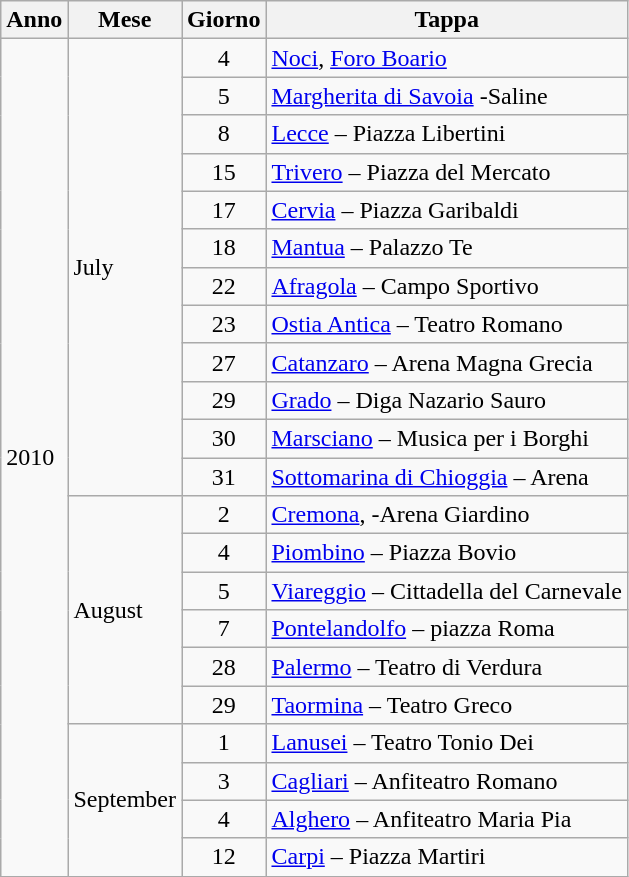<table class="wikitable">
<tr>
<th style="text-align:center;">Anno</th>
<th style="text-align:center;">Mese</th>
<th style="text-align:center;">Giorno</th>
<th style="text-align:center;">Tappa</th>
</tr>
<tr>
<td rowspan="22">2010</td>
<td rowspan="12">July</td>
<td style="text-align:center;">4</td>
<td><a href='#'>Noci</a>, <a href='#'>Foro Boario</a></td>
</tr>
<tr>
<td style="text-align:center;">5</td>
<td><a href='#'>Margherita di Savoia</a> -Saline</td>
</tr>
<tr>
<td style="text-align:center;">8</td>
<td><a href='#'>Lecce</a> – Piazza Libertini</td>
</tr>
<tr>
<td style="text-align:center;">15</td>
<td><a href='#'>Trivero</a> –  Piazza del Mercato</td>
</tr>
<tr>
<td style="text-align:center;">17</td>
<td><a href='#'>Cervia</a> – Piazza Garibaldi</td>
</tr>
<tr>
<td style="text-align:center;">18</td>
<td><a href='#'>Mantua</a> – Palazzo Te</td>
</tr>
<tr>
<td style="text-align:center;">22</td>
<td><a href='#'>Afragola</a> – Campo Sportivo</td>
</tr>
<tr>
<td style="text-align:center;">23</td>
<td><a href='#'>Ostia Antica</a> –  Teatro Romano</td>
</tr>
<tr>
<td style="text-align:center;">27</td>
<td><a href='#'>Catanzaro</a> – Arena Magna Grecia</td>
</tr>
<tr>
<td style="text-align:center;">29</td>
<td><a href='#'>Grado</a> – Diga Nazario Sauro</td>
</tr>
<tr>
<td style="text-align:center;">30</td>
<td><a href='#'>Marsciano</a> – Musica per i Borghi</td>
</tr>
<tr>
<td style="text-align:center;">31</td>
<td><a href='#'>Sottomarina di Chioggia</a> – Arena</td>
</tr>
<tr>
<td rowspan="6">August</td>
<td style="text-align:center;">2</td>
<td><a href='#'>Cremona</a>, -Arena Giardino</td>
</tr>
<tr>
<td style="text-align:center;">4</td>
<td><a href='#'>Piombino</a> – Piazza Bovio</td>
</tr>
<tr>
<td style="text-align:center;">5</td>
<td><a href='#'>Viareggio</a> –  Cittadella del Carnevale</td>
</tr>
<tr>
<td style="text-align:center;">7</td>
<td><a href='#'>Pontelandolfo</a> – piazza Roma</td>
</tr>
<tr>
<td style="text-align:center;">28</td>
<td><a href='#'>Palermo</a> – Teatro di Verdura</td>
</tr>
<tr>
<td style="text-align:center;">29</td>
<td><a href='#'>Taormina</a> – Teatro Greco</td>
</tr>
<tr>
<td rowspan="4">September</td>
<td style="text-align:center;">1</td>
<td><a href='#'>Lanusei</a> – Teatro Tonio Dei</td>
</tr>
<tr>
<td style="text-align:center;">3</td>
<td><a href='#'>Cagliari</a> – Anfiteatro Romano</td>
</tr>
<tr>
<td style="text-align:center;">4</td>
<td><a href='#'>Alghero</a> – Anfiteatro Maria Pia</td>
</tr>
<tr>
<td style="text-align:center;">12</td>
<td><a href='#'>Carpi</a> – Piazza Martiri</td>
</tr>
</table>
